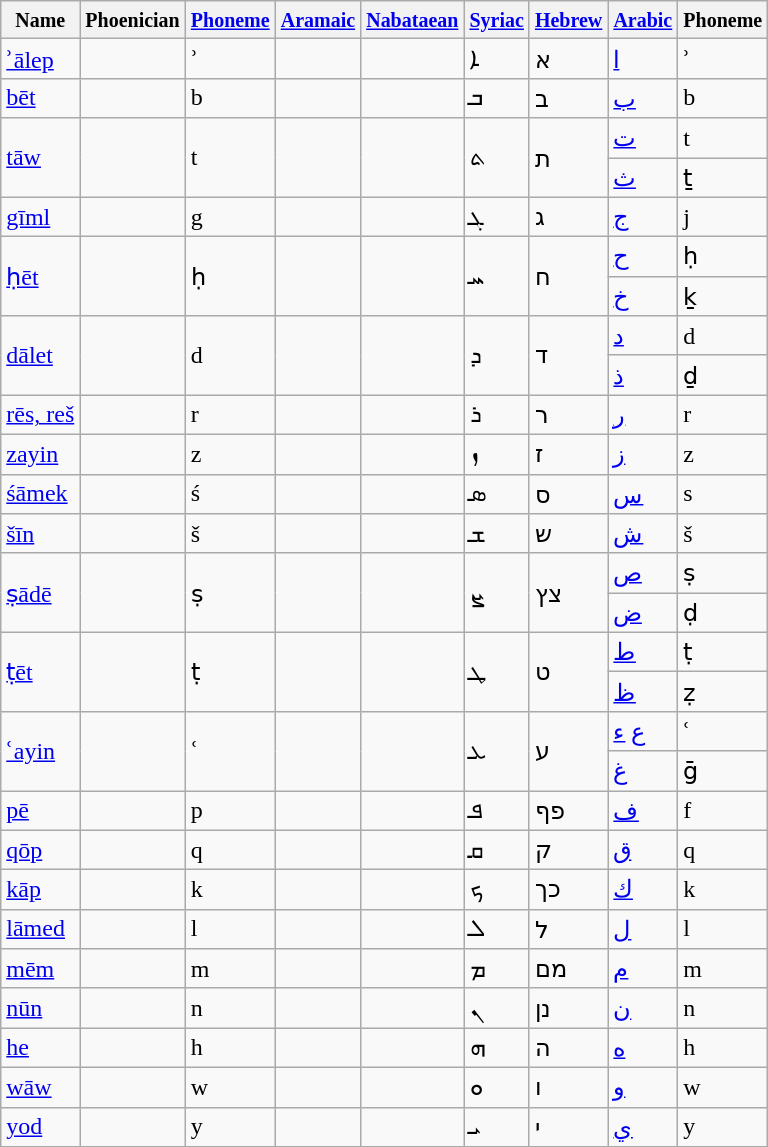<table class="wikitable" id="letters_chart">
<tr>
<th><small>Name</small></th>
<th><small>Phoenician</small></th>
<th><small><a href='#'>Phoneme</a></small></th>
<th><a href='#'><small>Aramaic</small></a></th>
<th><a href='#'><small>Nabataean</small></a></th>
<th><a href='#'><small>Syriac</small></a></th>
<th><a href='#'><small>Hebrew</small></a></th>
<th><a href='#'><small>Arabic</small></a></th>
<th><small>Phoneme</small></th>
</tr>
<tr>
<td><a href='#'>ʾālep</a></td>
<td><sub><sub></sub></sub></td>
<td>ʾ </td>
<td></td>
<td></td>
<td>ܐ</td>
<td>א</td>
<td><a href='#'>ﺍ</a></td>
<td>ʾ </td>
</tr>
<tr>
<td><a href='#'>bēt</a></td>
<td><sub><sub></sub></sub></td>
<td>b </td>
<td></td>
<td></td>
<td>ܒ</td>
<td>ב</td>
<td><a href='#'>ﺏ</a></td>
<td>b </td>
</tr>
<tr>
<td rowspan="2"><a href='#'>tāw</a></td>
<td rowspan="2"><sub><sub></sub></sub></td>
<td rowspan="2">t </td>
<td rowspan="2"></td>
<td rowspan="2"></td>
<td rowspan="2">ܬ</td>
<td rowspan="2">ת</td>
<td><a href='#'>ت</a></td>
<td>t </td>
</tr>
<tr>
<td><a href='#'>ث</a></td>
<td>ṯ </td>
</tr>
<tr>
<td><a href='#'>gīml</a></td>
<td><sub><sub></sub></sub></td>
<td>g </td>
<td></td>
<td></td>
<td>ܓ</td>
<td>ג</td>
<td><a href='#'>ﺝ</a></td>
<td>j </td>
</tr>
<tr>
<td rowspan="2"><a href='#'>ḥēt</a></td>
<td rowspan="2"><sub><sub></sub></sub></td>
<td rowspan="2">ḥ </td>
<td rowspan="2"></td>
<td rowspan="2"></td>
<td rowspan="2">ܚ</td>
<td rowspan="2">ח</td>
<td><a href='#'>ح</a></td>
<td>ḥ </td>
</tr>
<tr>
<td><a href='#'>خ</a></td>
<td>ḵ </td>
</tr>
<tr>
<td rowspan="2"><a href='#'>dālet</a></td>
<td rowspan="2"><sub><sub></sub></sub></td>
<td rowspan="2">d </td>
<td rowspan="2"></td>
<td rowspan="2"></td>
<td rowspan="2">ܕ</td>
<td rowspan="2">ד</td>
<td><a href='#'>د</a></td>
<td>d </td>
</tr>
<tr>
<td><a href='#'>ذ</a></td>
<td>ḏ </td>
</tr>
<tr>
<td><a href='#'>rēs, reš</a></td>
<td><sub><sub></sub></sub></td>
<td>r </td>
<td></td>
<td></td>
<td>ܪ</td>
<td>ר</td>
<td><a href='#'>ﺭ</a></td>
<td>r </td>
</tr>
<tr>
<td><a href='#'>zayin</a></td>
<td><sub><sub></sub></sub></td>
<td>z </td>
<td></td>
<td></td>
<td>ܙ</td>
<td>ז</td>
<td><a href='#'>ﺯ</a></td>
<td>z </td>
</tr>
<tr>
<td><a href='#'>śāmek</a></td>
<td><sub><sub></sub></sub></td>
<td>ś </td>
<td></td>
<td></td>
<td>ܣ</td>
<td>ס</td>
<td><a href='#'>س</a></td>
<td>s </td>
</tr>
<tr>
<td><a href='#'>šīn</a></td>
<td><sub><sub></sub></sub></td>
<td>š </td>
<td></td>
<td></td>
<td>ܫ</td>
<td>ש</td>
<td><a href='#'>ش</a></td>
<td>š </td>
</tr>
<tr>
<td rowspan="2"><a href='#'>ṣādē</a></td>
<td rowspan="2"><sub><sub></sub></sub></td>
<td rowspan="2">ṣ </td>
<td rowspan="2"></td>
<td rowspan="2"></td>
<td rowspan="2">ܨ</td>
<td rowspan="2">צץ</td>
<td><a href='#'>ص</a></td>
<td>ṣ </td>
</tr>
<tr>
<td><a href='#'>ض</a></td>
<td>ḍ </td>
</tr>
<tr>
<td rowspan="2"><a href='#'>ṭēt</a></td>
<td rowspan="2"><sub><sub></sub></sub></td>
<td rowspan="2">ṭ </td>
<td rowspan="2"></td>
<td rowspan="2"></td>
<td rowspan="2">ܛ</td>
<td rowspan="2">ט</td>
<td><a href='#'>ط</a></td>
<td>ṭ </td>
</tr>
<tr>
<td><a href='#'>ظ</a></td>
<td>ẓ </td>
</tr>
<tr>
<td rowspan="2"><a href='#'>ʿayin</a></td>
<td rowspan="2"><sub><sub></sub></sub></td>
<td rowspan="2">ʿ </td>
<td rowspan="2"></td>
<td rowspan="2"></td>
<td rowspan="2">ܥ</td>
<td rowspan="2">ע</td>
<td><a href='#'>ع</a> <a href='#'>ء</a></td>
<td>ʿ </td>
</tr>
<tr>
<td><a href='#'>غ</a></td>
<td>ḡ </td>
</tr>
<tr>
<td><a href='#'>pē</a></td>
<td><sub><sub></sub></sub></td>
<td>p </td>
<td></td>
<td></td>
<td>ܦ</td>
<td>פף</td>
<td><a href='#'>ف</a></td>
<td>f </td>
</tr>
<tr>
<td><a href='#'>qōp</a></td>
<td><sub><sub></sub></sub></td>
<td>q </td>
<td></td>
<td></td>
<td>ܩ</td>
<td>ק</td>
<td><a href='#'>ﻕ</a></td>
<td>q </td>
</tr>
<tr>
<td><a href='#'>kāp</a></td>
<td><sub><sub></sub></sub></td>
<td>k </td>
<td></td>
<td></td>
<td>ܟ</td>
<td>כך</td>
<td><a href='#'>ﻙ</a></td>
<td>k </td>
</tr>
<tr>
<td><a href='#'>lāmed</a></td>
<td><sub><sub></sub></sub></td>
<td>l </td>
<td></td>
<td></td>
<td>ܠ</td>
<td>ל</td>
<td><a href='#'>ﻝ</a></td>
<td>l </td>
</tr>
<tr>
<td><a href='#'>mēm</a></td>
<td><sub><sub></sub></sub></td>
<td>m </td>
<td></td>
<td></td>
<td>ܡ</td>
<td>מם</td>
<td><a href='#'>ﻡ</a></td>
<td>m </td>
</tr>
<tr>
<td><a href='#'>nūn</a></td>
<td><sub><sub></sub></sub></td>
<td>n </td>
<td></td>
<td></td>
<td>ܢ</td>
<td>נן</td>
<td><a href='#'>ﻥ</a></td>
<td>n </td>
</tr>
<tr>
<td><a href='#'>he</a></td>
<td><sub><sub></sub></sub></td>
<td>h </td>
<td></td>
<td></td>
<td>ܗ</td>
<td>ה</td>
<td><a href='#'>ه</a></td>
<td>h </td>
</tr>
<tr>
<td><a href='#'>wāw</a></td>
<td><sub><sub></sub></sub></td>
<td>w </td>
<td></td>
<td></td>
<td>ܘ</td>
<td>ו</td>
<td><a href='#'>ﻭ</a></td>
<td>w </td>
</tr>
<tr>
<td><a href='#'>yod</a></td>
<td><sub><sub></sub></sub></td>
<td>y </td>
<td></td>
<td></td>
<td>ܝ</td>
<td>י</td>
<td><a href='#'>ي</a></td>
<td>y </td>
</tr>
</table>
